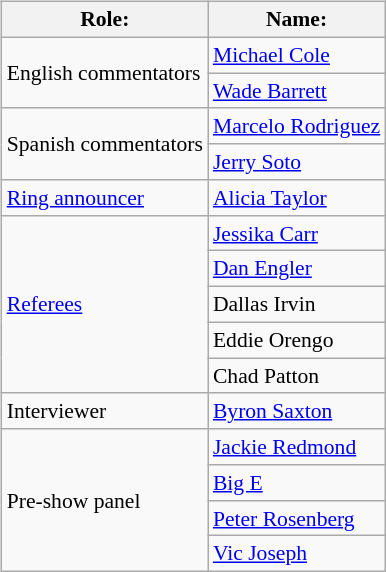<table class=wikitable style="font-size:90%; margin: 0.5em 0 0.5em 1em; float: right; clear: right;">
<tr>
<th>Role:</th>
<th>Name:</th>
</tr>
<tr>
<td rowspan=2>English commentators</td>
<td><a href='#'>Michael Cole</a></td>
</tr>
<tr>
<td><a href='#'>Wade Barrett</a></td>
</tr>
<tr>
<td rowspan=2>Spanish commentators</td>
<td><a href='#'>Marcelo Rodriguez</a></td>
</tr>
<tr>
<td><a href='#'>Jerry Soto</a></td>
</tr>
<tr>
<td rowspan=1><a href='#'>Ring announcer</a></td>
<td><a href='#'>Alicia Taylor</a></td>
</tr>
<tr>
<td rowspan=5><a href='#'>Referees</a></td>
<td><a href='#'>Jessika Carr</a></td>
</tr>
<tr>
<td><a href='#'>Dan Engler</a></td>
</tr>
<tr>
<td>Dallas Irvin</td>
</tr>
<tr>
<td>Eddie Orengo</td>
</tr>
<tr>
<td>Chad Patton</td>
</tr>
<tr>
<td rowspan=1>Interviewer</td>
<td><a href='#'>Byron Saxton</a></td>
</tr>
<tr>
<td rowspan=4>Pre-show panel</td>
<td><a href='#'>Jackie Redmond</a></td>
</tr>
<tr>
<td><a href='#'>Big E</a></td>
</tr>
<tr>
<td><a href='#'>Peter Rosenberg</a></td>
</tr>
<tr>
<td><a href='#'>Vic Joseph</a></td>
</tr>
</table>
